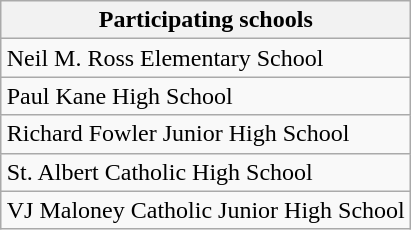<table class="wikitable" align=right>
<tr>
<th>Participating schools</th>
</tr>
<tr>
<td>Neil M. Ross Elementary School</td>
</tr>
<tr>
<td>Paul Kane High School</td>
</tr>
<tr>
<td>Richard Fowler Junior High School</td>
</tr>
<tr>
<td>St. Albert Catholic High School</td>
</tr>
<tr>
<td>VJ Maloney Catholic Junior High School</td>
</tr>
</table>
